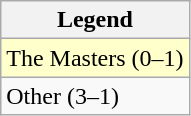<table class="wikitable">
<tr>
<th>Legend</th>
</tr>
<tr bgcolor="ffffcc">
<td>The Masters (0–1)</td>
</tr>
<tr>
<td>Other (3–1)</td>
</tr>
</table>
